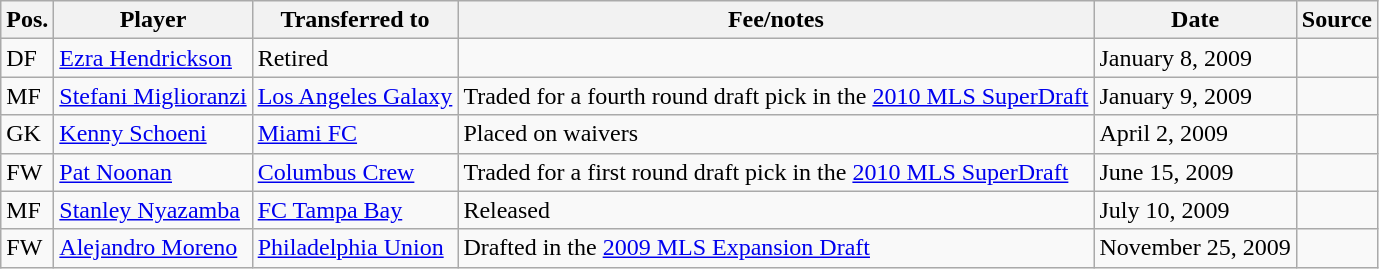<table class="wikitable sortable" style="text-align: left">
<tr>
<th><strong>Pos.</strong></th>
<th><strong>Player</strong></th>
<th><strong>Transferred to</strong></th>
<th><strong>Fee/notes</strong></th>
<th><strong>Date</strong></th>
<th><strong>Source</strong></th>
</tr>
<tr>
<td>DF</td>
<td> <a href='#'>Ezra Hendrickson</a></td>
<td>Retired</td>
<td></td>
<td>January 8, 2009</td>
<td align=center></td>
</tr>
<tr>
<td>MF</td>
<td> <a href='#'>Stefani Miglioranzi</a></td>
<td> <a href='#'>Los Angeles Galaxy</a></td>
<td>Traded for a fourth round draft pick in the <a href='#'>2010 MLS SuperDraft</a></td>
<td>January 9, 2009</td>
<td align=center></td>
</tr>
<tr>
<td>GK</td>
<td> <a href='#'>Kenny Schoeni</a></td>
<td> <a href='#'>Miami FC</a></td>
<td>Placed on waivers</td>
<td>April 2, 2009</td>
<td align=center></td>
</tr>
<tr>
<td>FW</td>
<td> <a href='#'>Pat Noonan</a></td>
<td> <a href='#'>Columbus Crew</a></td>
<td>Traded for a first round draft pick in the <a href='#'>2010 MLS SuperDraft</a></td>
<td>June 15, 2009</td>
<td align=center></td>
</tr>
<tr>
<td>MF</td>
<td> <a href='#'>Stanley Nyazamba</a></td>
<td> <a href='#'>FC Tampa Bay</a></td>
<td>Released</td>
<td>July 10, 2009</td>
<td align=center></td>
</tr>
<tr>
<td>FW</td>
<td> <a href='#'>Alejandro Moreno</a></td>
<td> <a href='#'>Philadelphia Union</a></td>
<td>Drafted in the <a href='#'>2009 MLS Expansion Draft</a></td>
<td>November 25, 2009</td>
<td align=center></td>
</tr>
</table>
